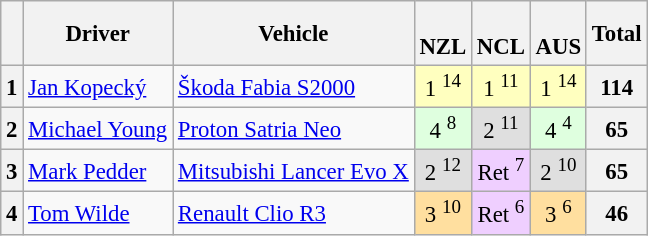<table class="wikitable" style="font-size: 95%; text-align: center;">
<tr>
<th></th>
<th>Driver</th>
<th>Vehicle</th>
<th><br>NZL</th>
<th><br>NCL</th>
<th><br>AUS</th>
<th>Total</th>
</tr>
<tr>
<th>1</th>
<td align=left> <a href='#'>Jan Kopecký</a></td>
<td align=left><a href='#'>Škoda Fabia S2000</a></td>
<td style="background:#ffffbf;">1 <sup>14</sup></td>
<td style="background:#ffffbf;">1 <sup>11</sup></td>
<td style="background:#ffffbf;">1 <sup>14</sup></td>
<th>114</th>
</tr>
<tr>
<th>2</th>
<td align=left> <a href='#'>Michael Young</a></td>
<td align=left><a href='#'>Proton Satria Neo</a></td>
<td style="background:#dfffdf;">4 <sup>8</sup></td>
<td style="background:#dfdfdf;">2 <sup>11</sup></td>
<td style="background:#dfffdf;">4 <sup>4</sup></td>
<th>65</th>
</tr>
<tr>
<th>3</th>
<td align=left> <a href='#'>Mark Pedder</a></td>
<td align=left><a href='#'>Mitsubishi Lancer Evo X</a></td>
<td style="background:#dfdfdf;">2 <sup>12</sup></td>
<td style="background:#efcfff;">Ret <sup>7</sup></td>
<td style="background:#dfdfdf;">2 <sup>10</sup></td>
<th>65</th>
</tr>
<tr>
<th>4</th>
<td align=left> <a href='#'>Tom Wilde</a></td>
<td align=left><a href='#'>Renault Clio R3</a></td>
<td style="background:#ffdf9f;">3 <sup>10</sup></td>
<td style="background:#efcfff;">Ret <sup>6</sup></td>
<td style="background:#ffdf9f;">3 <sup>6</sup></td>
<th>46</th>
</tr>
</table>
